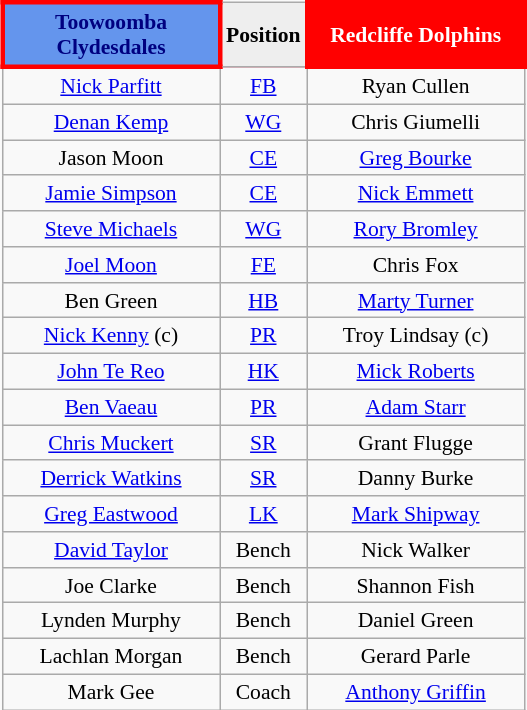<table class="wikitable" style="float:right; font-size:90%; text-align:center; margin-left:1em;">
<tr style="background:#f03;">
<th align="centre" width="136" style="border: 3px solid red; background: #6495ED; color: #000080">Toowoomba Clydesdales</th>
<th align="center" style="background: #eeeeee; color: black">Position</th>
<th align="centre" width="136" style="border: 3px solid red; background: red; color: white">Redcliffe Dolphins</th>
</tr>
<tr>
<td><a href='#'>Nick Parfitt</a></td>
<td><a href='#'>FB</a></td>
<td>Ryan Cullen</td>
</tr>
<tr>
<td><a href='#'>Denan Kemp</a></td>
<td><a href='#'>WG</a></td>
<td>Chris Giumelli</td>
</tr>
<tr>
<td>Jason Moon</td>
<td><a href='#'>CE</a></td>
<td><a href='#'>Greg Bourke</a></td>
</tr>
<tr>
<td><a href='#'>Jamie Simpson</a></td>
<td><a href='#'>CE</a></td>
<td><a href='#'>Nick Emmett</a></td>
</tr>
<tr>
<td><a href='#'>Steve Michaels</a></td>
<td><a href='#'>WG</a></td>
<td><a href='#'>Rory Bromley</a></td>
</tr>
<tr>
<td><a href='#'>Joel Moon</a></td>
<td><a href='#'>FE</a></td>
<td>Chris Fox</td>
</tr>
<tr>
<td>Ben Green</td>
<td><a href='#'>HB</a></td>
<td><a href='#'>Marty Turner</a></td>
</tr>
<tr>
<td><a href='#'>Nick Kenny</a> (c)</td>
<td><a href='#'>PR</a></td>
<td>Troy Lindsay (c)</td>
</tr>
<tr>
<td><a href='#'>John Te Reo</a></td>
<td><a href='#'>HK</a></td>
<td><a href='#'>Mick Roberts</a></td>
</tr>
<tr>
<td><a href='#'>Ben Vaeau</a></td>
<td><a href='#'>PR</a></td>
<td><a href='#'>Adam Starr</a></td>
</tr>
<tr>
<td><a href='#'>Chris Muckert</a></td>
<td><a href='#'>SR</a></td>
<td>Grant Flugge</td>
</tr>
<tr>
<td><a href='#'>Derrick Watkins</a></td>
<td><a href='#'>SR</a></td>
<td>Danny Burke</td>
</tr>
<tr>
<td><a href='#'>Greg Eastwood</a></td>
<td><a href='#'>LK</a></td>
<td><a href='#'>Mark Shipway</a></td>
</tr>
<tr>
<td><a href='#'>David Taylor</a></td>
<td>Bench</td>
<td>Nick Walker</td>
</tr>
<tr>
<td>Joe Clarke</td>
<td>Bench</td>
<td>Shannon Fish</td>
</tr>
<tr>
<td>Lynden Murphy</td>
<td>Bench</td>
<td>Daniel Green</td>
</tr>
<tr>
<td>Lachlan Morgan</td>
<td>Bench</td>
<td>Gerard Parle</td>
</tr>
<tr>
<td>Mark Gee</td>
<td>Coach</td>
<td><a href='#'>Anthony Griffin</a></td>
</tr>
</table>
